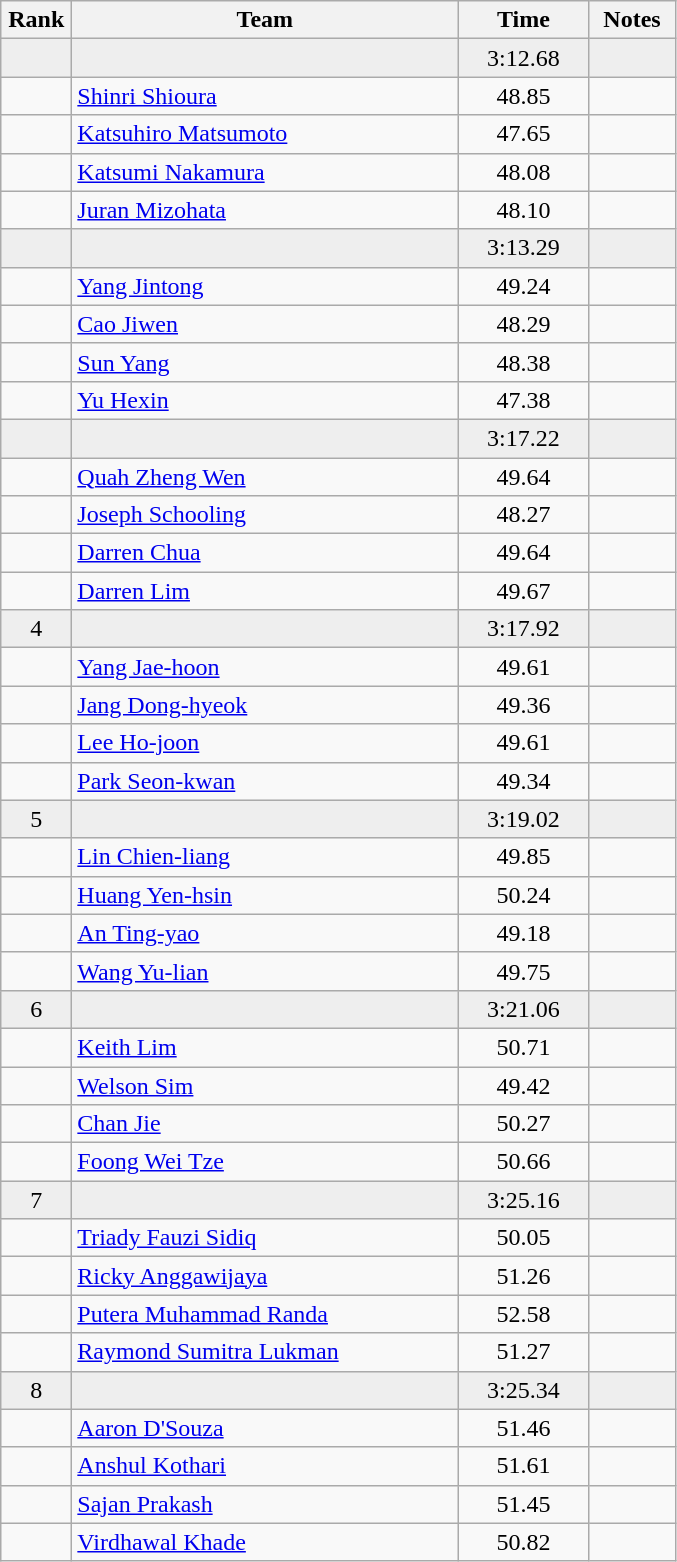<table class="wikitable" style="text-align:center">
<tr>
<th width=40>Rank</th>
<th width=250>Team</th>
<th width=80>Time</th>
<th width=50>Notes</th>
</tr>
<tr bgcolor=eeeeee>
<td></td>
<td align=left></td>
<td>3:12.68</td>
<td></td>
</tr>
<tr>
<td></td>
<td align=left><a href='#'>Shinri Shioura</a></td>
<td>48.85</td>
<td></td>
</tr>
<tr>
<td></td>
<td align=left><a href='#'>Katsuhiro Matsumoto</a></td>
<td>47.65</td>
<td></td>
</tr>
<tr>
<td></td>
<td align=left><a href='#'>Katsumi Nakamura</a></td>
<td>48.08</td>
<td></td>
</tr>
<tr>
<td></td>
<td align=left><a href='#'>Juran Mizohata</a></td>
<td>48.10</td>
<td></td>
</tr>
<tr bgcolor=eeeeee>
<td></td>
<td align=left></td>
<td>3:13.29</td>
<td></td>
</tr>
<tr>
<td></td>
<td align=left><a href='#'>Yang Jintong</a></td>
<td>49.24</td>
<td></td>
</tr>
<tr>
<td></td>
<td align=left><a href='#'>Cao Jiwen</a></td>
<td>48.29</td>
<td></td>
</tr>
<tr>
<td></td>
<td align=left><a href='#'>Sun Yang</a></td>
<td>48.38</td>
<td></td>
</tr>
<tr>
<td></td>
<td align=left><a href='#'>Yu Hexin</a></td>
<td>47.38</td>
<td></td>
</tr>
<tr bgcolor=eeeeee>
<td></td>
<td align=left></td>
<td>3:17.22</td>
<td></td>
</tr>
<tr>
<td></td>
<td align=left><a href='#'>Quah Zheng Wen</a></td>
<td>49.64</td>
<td></td>
</tr>
<tr>
<td></td>
<td align=left><a href='#'>Joseph Schooling</a></td>
<td>48.27</td>
<td></td>
</tr>
<tr>
<td></td>
<td align=left><a href='#'>Darren Chua</a></td>
<td>49.64</td>
<td></td>
</tr>
<tr>
<td></td>
<td align=left><a href='#'>Darren Lim</a></td>
<td>49.67</td>
<td></td>
</tr>
<tr bgcolor=eeeeee>
<td>4</td>
<td align=left></td>
<td>3:17.92</td>
<td></td>
</tr>
<tr>
<td></td>
<td align=left><a href='#'>Yang Jae-hoon</a></td>
<td>49.61</td>
<td></td>
</tr>
<tr>
<td></td>
<td align=left><a href='#'>Jang Dong-hyeok</a></td>
<td>49.36</td>
<td></td>
</tr>
<tr>
<td></td>
<td align=left><a href='#'>Lee Ho-joon</a></td>
<td>49.61</td>
<td></td>
</tr>
<tr>
<td></td>
<td align=left><a href='#'>Park Seon-kwan</a></td>
<td>49.34</td>
<td></td>
</tr>
<tr bgcolor=eeeeee>
<td>5</td>
<td align=left></td>
<td>3:19.02</td>
<td></td>
</tr>
<tr>
<td></td>
<td align=left><a href='#'>Lin Chien-liang</a></td>
<td>49.85</td>
<td></td>
</tr>
<tr>
<td></td>
<td align=left><a href='#'>Huang Yen-hsin</a></td>
<td>50.24</td>
<td></td>
</tr>
<tr>
<td></td>
<td align=left><a href='#'>An Ting-yao</a></td>
<td>49.18</td>
<td></td>
</tr>
<tr>
<td></td>
<td align=left><a href='#'>Wang Yu-lian</a></td>
<td>49.75</td>
<td></td>
</tr>
<tr bgcolor=eeeeee>
<td>6</td>
<td align=left></td>
<td>3:21.06</td>
<td></td>
</tr>
<tr>
<td></td>
<td align=left><a href='#'>Keith Lim</a></td>
<td>50.71</td>
<td></td>
</tr>
<tr>
<td></td>
<td align=left><a href='#'>Welson Sim</a></td>
<td>49.42</td>
<td></td>
</tr>
<tr>
<td></td>
<td align=left><a href='#'>Chan Jie</a></td>
<td>50.27</td>
<td></td>
</tr>
<tr>
<td></td>
<td align=left><a href='#'>Foong Wei Tze</a></td>
<td>50.66</td>
<td></td>
</tr>
<tr bgcolor=eeeeee>
<td>7</td>
<td align=left></td>
<td>3:25.16</td>
<td></td>
</tr>
<tr>
<td></td>
<td align=left><a href='#'>Triady Fauzi Sidiq</a></td>
<td>50.05</td>
<td></td>
</tr>
<tr>
<td></td>
<td align=left><a href='#'>Ricky Anggawijaya</a></td>
<td>51.26</td>
<td></td>
</tr>
<tr>
<td></td>
<td align=left><a href='#'>Putera Muhammad Randa</a></td>
<td>52.58</td>
<td></td>
</tr>
<tr>
<td></td>
<td align=left><a href='#'>Raymond Sumitra Lukman</a></td>
<td>51.27</td>
<td></td>
</tr>
<tr bgcolor=eeeeee>
<td>8</td>
<td align=left></td>
<td>3:25.34</td>
<td></td>
</tr>
<tr>
<td></td>
<td align=left><a href='#'>Aaron D'Souza</a></td>
<td>51.46</td>
<td></td>
</tr>
<tr>
<td></td>
<td align=left><a href='#'>Anshul Kothari</a></td>
<td>51.61</td>
<td></td>
</tr>
<tr>
<td></td>
<td align=left><a href='#'>Sajan Prakash</a></td>
<td>51.45</td>
<td></td>
</tr>
<tr>
<td></td>
<td align=left><a href='#'>Virdhawal Khade</a></td>
<td>50.82</td>
<td></td>
</tr>
</table>
